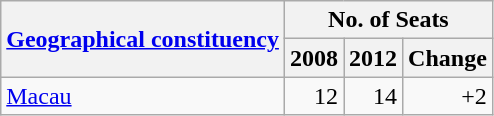<table class="wikitable">
<tr>
<th rowspan=2><a href='#'>Geographical constituency</a></th>
<th colspan=5>No. of Seats</th>
</tr>
<tr>
<th>2008</th>
<th>2012</th>
<th>Change</th>
</tr>
<tr align=right>
<td align=left><a href='#'>Macau</a></td>
<td>12</td>
<td>14</td>
<td>+2</td>
</tr>
</table>
